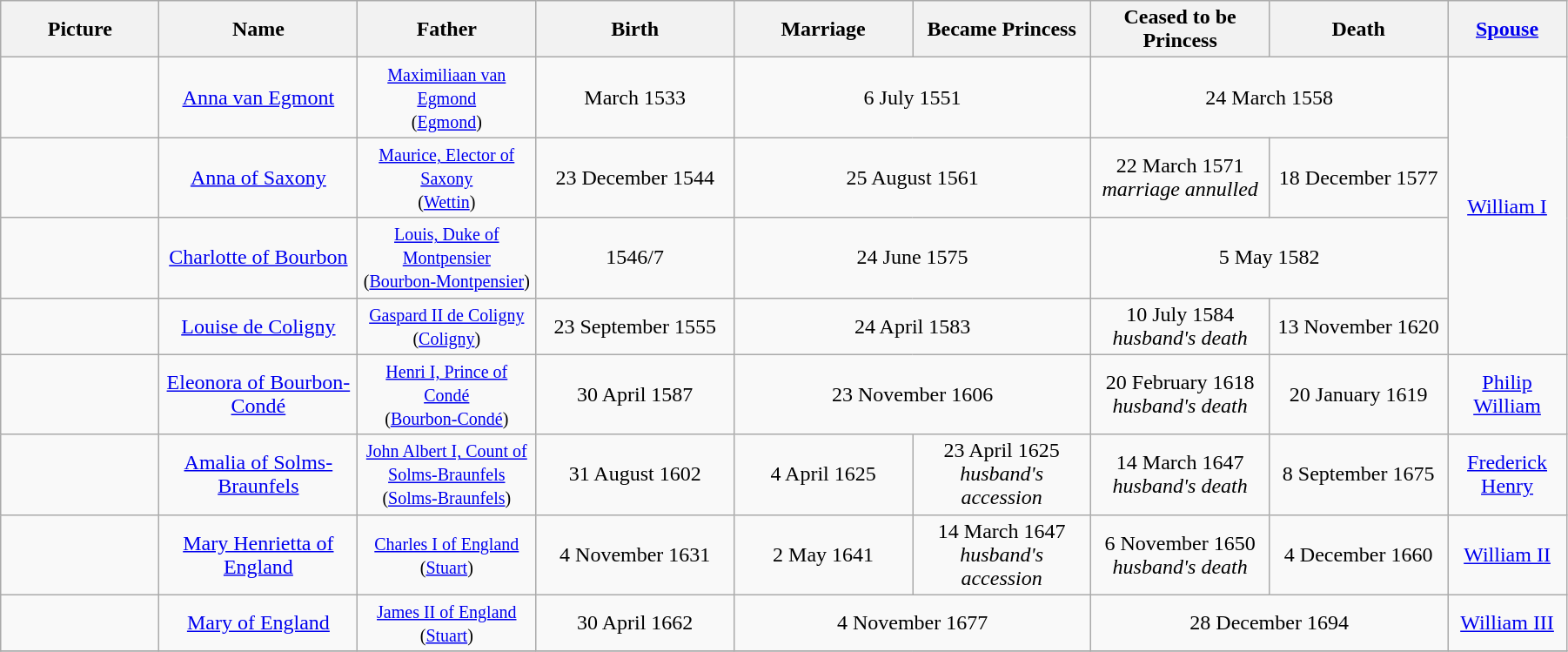<table width=95% class="wikitable">
<tr>
<th width = "8%">Picture</th>
<th width = "10%">Name</th>
<th width = "9%">Father</th>
<th width = "10%">Birth</th>
<th width = "9%">Marriage</th>
<th width = "9%">Became Princess</th>
<th width = "9%">Ceased to be Princess</th>
<th width = "9%">Death</th>
<th width = "6%"><a href='#'>Spouse</a></th>
</tr>
<tr>
<td align="center"></td>
<td align="center"><a href='#'>Anna van Egmont</a></td>
<td align="center"><small><a href='#'>Maximiliaan van Egmond</a><br>(<a href='#'>Egmond</a>)</small></td>
<td align="center">March 1533</td>
<td align="center" colspan="2">6 July 1551</td>
<td align="center" colspan="2">24 March 1558</td>
<td align="center" rowspan="4"><a href='#'>William I</a></td>
</tr>
<tr>
<td align="center"></td>
<td align="center"><a href='#'>Anna of Saxony</a></td>
<td align="center"><small><a href='#'>Maurice, Elector of Saxony</a><br>(<a href='#'>Wettin</a>)</small></td>
<td align="center">23 December 1544</td>
<td align="center" colspan="2">25 August 1561</td>
<td align="center">22 March 1571<br><em>marriage annulled</em></td>
<td align="center">18 December 1577</td>
</tr>
<tr>
<td align="center"></td>
<td align="center"><a href='#'>Charlotte of Bourbon</a></td>
<td align="center"><small><a href='#'>Louis, Duke of Montpensier</a><br>(<a href='#'>Bourbon-Montpensier</a>)</small></td>
<td align="center">1546/7</td>
<td align="center" colspan="2">24 June 1575</td>
<td align="center" colspan="2">5 May 1582</td>
</tr>
<tr>
<td align="center"></td>
<td align="center"><a href='#'>Louise de Coligny</a></td>
<td align="center"><small><a href='#'>Gaspard II de Coligny</a><br>(<a href='#'>Coligny</a>)</small></td>
<td align="center">23 September 1555</td>
<td align="center" colspan="2">24 April 1583</td>
<td align="center">10 July 1584<br><em>husband's death</em></td>
<td align="center">13 November 1620</td>
</tr>
<tr>
<td align="center"></td>
<td align="center"><a href='#'>Eleonora of Bourbon-Condé</a></td>
<td align="center"><small><a href='#'>Henri I, Prince of Condé</a><br>(<a href='#'>Bourbon-Condé</a>)</small></td>
<td align="center">30 April 1587</td>
<td align="center" colspan="2">23 November 1606</td>
<td align="center">20 February 1618<br><em>husband's death</em></td>
<td align="center">20 January 1619</td>
<td align="center"><a href='#'>Philip William</a></td>
</tr>
<tr>
<td align="center"></td>
<td align="center"><a href='#'>Amalia of Solms-Braunfels</a></td>
<td align="center"><small><a href='#'>John Albert I, Count of Solms-Braunfels</a><br>(<a href='#'>Solms-Braunfels</a>)</small></td>
<td align="center">31 August 1602</td>
<td align="center">4 April 1625</td>
<td align="center">23 April 1625<br><em>husband's accession</em></td>
<td align="center">14 March 1647<br><em>husband's death</em></td>
<td align="center">8 September 1675</td>
<td align="center"><a href='#'>Frederick Henry</a></td>
</tr>
<tr>
<td align="center"></td>
<td align="center"><a href='#'>Mary Henrietta of England</a></td>
<td align="center"><small><a href='#'>Charles I of England</a><br>(<a href='#'>Stuart</a>)</small></td>
<td align="center">4 November 1631</td>
<td align="center">2 May 1641</td>
<td align="center">14 March 1647<br><em>husband's accession</em></td>
<td align="center">6 November 1650<br><em>husband's death</em></td>
<td align="center">4 December 1660</td>
<td align="center"><a href='#'>William II</a></td>
</tr>
<tr>
<td align="center"></td>
<td align="center"><a href='#'>Mary of England</a></td>
<td align="center"><small><a href='#'>James II of England</a><br>(<a href='#'>Stuart</a>)</small></td>
<td align="center">30 April 1662</td>
<td align="center" colspan="2">4 November 1677</td>
<td align="center" colspan="2">28 December 1694</td>
<td align="center"><a href='#'>William III</a></td>
</tr>
<tr>
</tr>
</table>
